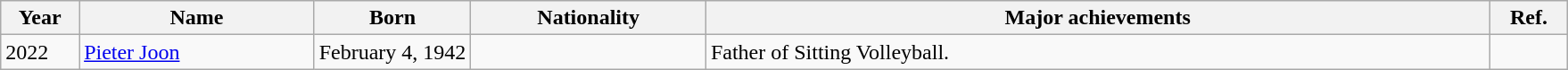<table class="wikitable">
<tr>
<th style="width: 5%;">Year</th>
<th style="width: 15%;">Name</th>
<th style="width: 10%;">Born</th>
<th style="width: 15%;">Nationality</th>
<th style="width: 50%;">Major achievements</th>
<th style="width: 5%;">Ref.</th>
</tr>
<tr>
<td>2022</td>
<td><a href='#'>Pieter Joon</a></td>
<td>February 4, 1942</td>
<td></td>
<td>Father of Sitting Volleyball.</td>
<td></td>
</tr>
</table>
